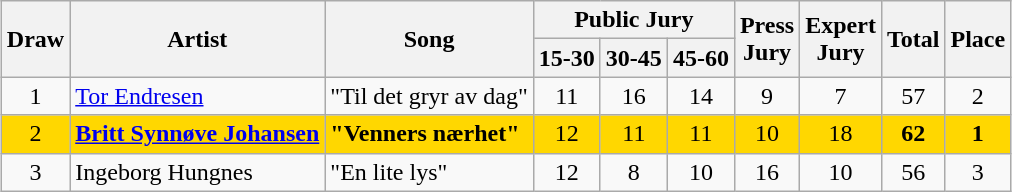<table class="sortable wikitable" style="margin: 1em auto 1em auto; text-align:center">
<tr>
<th rowspan="2">Draw</th>
<th rowspan="2">Artist</th>
<th rowspan="2">Song</th>
<th colspan="3">Public Jury</th>
<th rowspan="2">Press<br>Jury</th>
<th rowspan="2">Expert<br>Jury</th>
<th rowspan="2">Total</th>
<th rowspan="2">Place</th>
</tr>
<tr>
<th>15-30</th>
<th>30-45</th>
<th>45-60</th>
</tr>
<tr>
<td>1</td>
<td align="left"><a href='#'>Tor Endresen</a></td>
<td align="left">"Til det gryr av dag"</td>
<td>11</td>
<td>16</td>
<td>14</td>
<td>9</td>
<td>7</td>
<td>57</td>
<td>2</td>
</tr>
<tr style="background:gold;">
<td>2</td>
<td align="left"><strong><a href='#'>Britt Synnøve Johansen</a></strong></td>
<td align="left"><strong>"Venners nærhet"</strong></td>
<td>12</td>
<td>11</td>
<td>11</td>
<td>10</td>
<td>18</td>
<td><strong>62</strong></td>
<td><strong>1</strong></td>
</tr>
<tr>
<td>3</td>
<td align="left">Ingeborg Hungnes</td>
<td align="left">"En lite lys"</td>
<td>12</td>
<td>8</td>
<td>10</td>
<td>16</td>
<td>10</td>
<td>56</td>
<td>3</td>
</tr>
</table>
